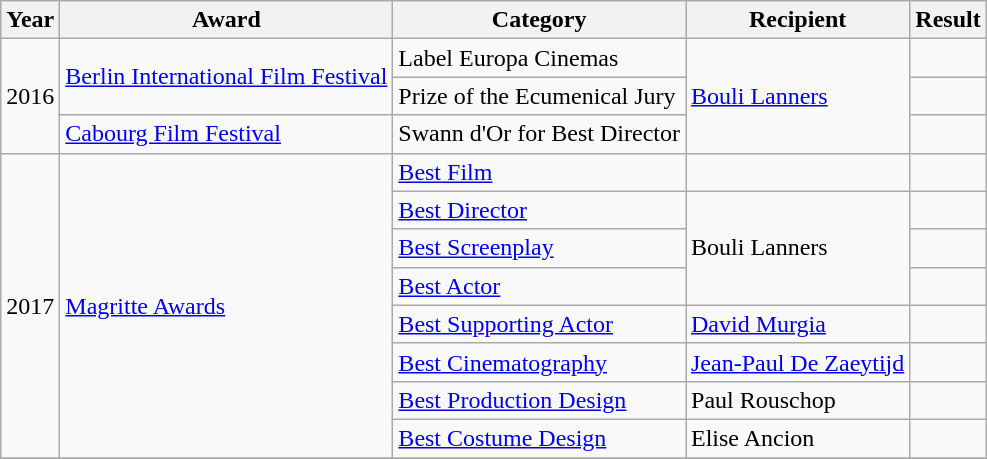<table class="wikitable plainrowheaders sortable">
<tr>
<th>Year</th>
<th>Award</th>
<th>Category</th>
<th>Recipient</th>
<th>Result</th>
</tr>
<tr>
<td rowspan=3>2016</td>
<td rowspan=2><a href='#'>Berlin International Film Festival</a></td>
<td>Label Europa Cinemas</td>
<td rowspan=3><a href='#'>Bouli Lanners</a></td>
<td></td>
</tr>
<tr>
<td>Prize of the Ecumenical Jury</td>
<td></td>
</tr>
<tr>
<td><a href='#'>Cabourg Film Festival</a></td>
<td>Swann d'Or for Best Director</td>
<td></td>
</tr>
<tr>
<td rowspan=8>2017</td>
<td rowspan=8><a href='#'>Magritte Awards</a></td>
<td><a href='#'>Best Film</a></td>
<td></td>
<td></td>
</tr>
<tr>
<td><a href='#'>Best Director</a></td>
<td rowspan=3>Bouli Lanners</td>
<td></td>
</tr>
<tr>
<td><a href='#'>Best Screenplay</a></td>
<td></td>
</tr>
<tr>
<td><a href='#'>Best Actor</a></td>
<td></td>
</tr>
<tr>
<td><a href='#'>Best Supporting Actor</a></td>
<td><a href='#'>David Murgia</a></td>
<td></td>
</tr>
<tr>
<td><a href='#'>Best Cinematography</a></td>
<td><a href='#'>Jean-Paul De Zaeytijd</a></td>
<td></td>
</tr>
<tr>
<td><a href='#'>Best Production Design</a></td>
<td>Paul Rouschop</td>
<td></td>
</tr>
<tr>
<td><a href='#'>Best Costume Design</a></td>
<td>Elise Ancion</td>
<td></td>
</tr>
<tr>
</tr>
</table>
